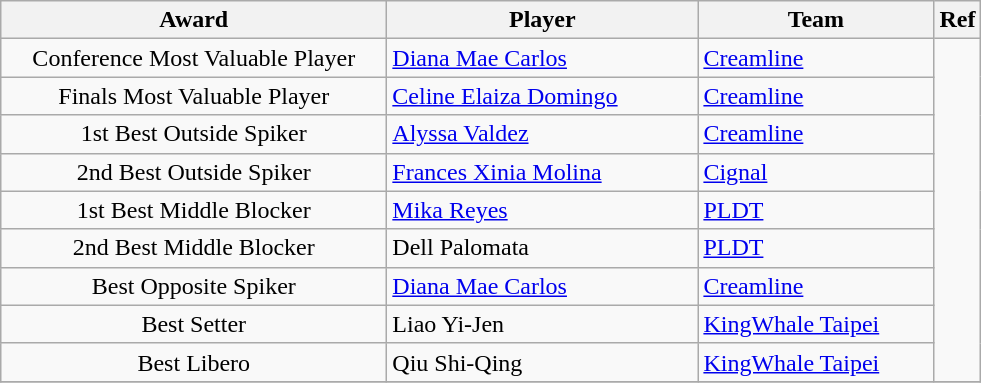<table class="wikitable">
<tr>
<th width=250>Award</th>
<th width=200>Player</th>
<th width=150>Team</th>
<th width=10>Ref</th>
</tr>
<tr>
<td style="text-align:center">Conference Most Valuable Player</td>
<td><a href='#'>Diana Mae Carlos</a></td>
<td><a href='#'>Creamline</a></td>
<td rowspan=9 style="text-align:center;"><br></td>
</tr>
<tr>
<td style="text-align:center">Finals Most Valuable Player</td>
<td><a href='#'>Celine Elaiza Domingo</a></td>
<td><a href='#'>Creamline</a></td>
</tr>
<tr>
<td style="text-align:center">1st Best Outside Spiker</td>
<td><a href='#'>Alyssa Valdez</a></td>
<td><a href='#'>Creamline</a></td>
</tr>
<tr>
<td style="text-align:center">2nd Best Outside Spiker</td>
<td><a href='#'>Frances Xinia Molina</a></td>
<td><a href='#'>Cignal</a></td>
</tr>
<tr>
<td style="text-align:center">1st Best Middle Blocker</td>
<td><a href='#'>Mika Reyes</a></td>
<td><a href='#'>PLDT</a></td>
</tr>
<tr>
<td style="text-align:center">2nd Best Middle Blocker</td>
<td>Dell Palomata</td>
<td><a href='#'>PLDT</a></td>
</tr>
<tr>
<td style="text-align:center">Best Opposite Spiker</td>
<td><a href='#'>Diana Mae Carlos</a></td>
<td><a href='#'>Creamline</a></td>
</tr>
<tr>
<td style="text-align:center">Best Setter</td>
<td>Liao Yi-Jen</td>
<td><a href='#'>KingWhale Taipei</a></td>
</tr>
<tr>
<td style="text-align:center">Best Libero</td>
<td>Qiu Shi-Qing</td>
<td><a href='#'>KingWhale Taipei</a></td>
</tr>
<tr>
</tr>
</table>
